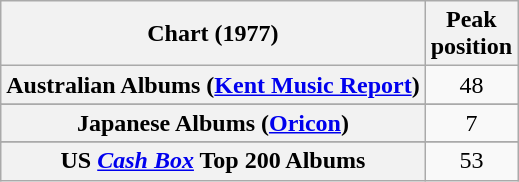<table class="wikitable sortable plainrowheaders" style="text-align:center;">
<tr>
<th>Chart (1977)</th>
<th>Peak<br>position</th>
</tr>
<tr>
<th scope="row">Australian Albums (<a href='#'>Kent Music Report</a>)</th>
<td>48</td>
</tr>
<tr>
</tr>
<tr>
<th scope="row">Japanese Albums (<a href='#'>Oricon</a>)</th>
<td>7</td>
</tr>
<tr>
</tr>
<tr>
</tr>
<tr>
<th scope="row">US <em><a href='#'>Cash Box</a></em> Top 200 Albums</th>
<td align="center">53</td>
</tr>
</table>
